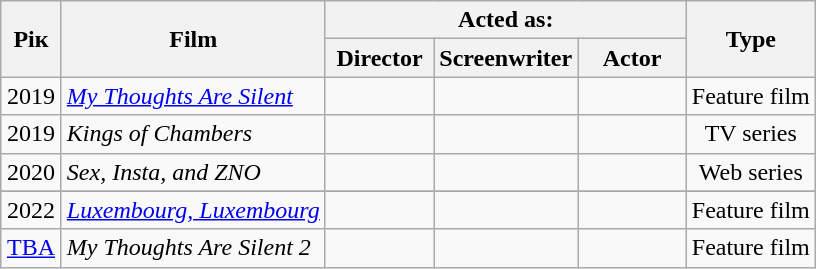<table class="wikitable">
<tr>
<th rowspan="2" width="33">Рік</th>
<th rowspan="2">Film</th>
<th colspan="3">Acted as:</th>
<th rowspan="2">Type</th>
</tr>
<tr>
<th width=65>Director</th>
<th width=65>Screenwriter</th>
<th width=65>Actor</th>
</tr>
<tr align="center">
<td align="center">2019</td>
<td align="left"><em><a href='#'>My Thoughts Are Silent</a></em></td>
<td></td>
<td></td>
<td></td>
<td>Feature film</td>
</tr>
<tr align="center">
<td align="center">2019</td>
<td align="left"><em>Kings of Chambers</em></td>
<td></td>
<td></td>
<td></td>
<td>TV series</td>
</tr>
<tr align="center">
<td align="center">2020</td>
<td align="left"><em>Sex, Insta, and ZNO</em></td>
<td></td>
<td></td>
<td></td>
<td>Web series</td>
</tr>
<tr align="center">
</tr>
<tr align="center">
<td align="center">2022</td>
<td align="left"><em><a href='#'>Luxembourg, Luxembourg</a></em></td>
<td></td>
<td></td>
<td></td>
<td>Feature film</td>
</tr>
<tr align="center">
<td align="center"><a href='#'>TBA</a></td>
<td align="left"><em>My Thoughts Are Silent 2</em></td>
<td></td>
<td></td>
<td></td>
<td>Feature film</td>
</tr>
</table>
